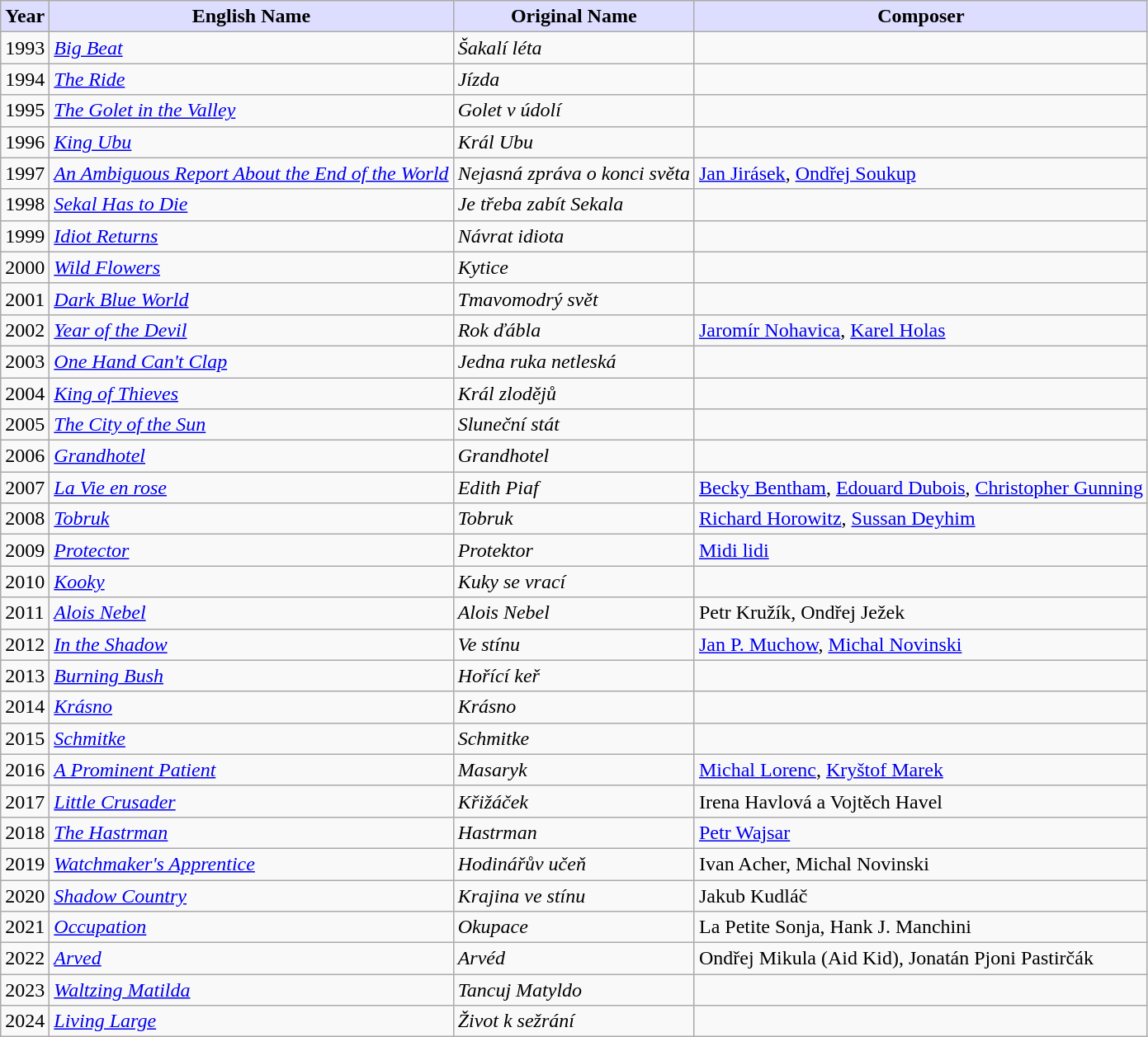<table class="wikitable sortable">
<tr>
<th style="background:#DDDDFF;">Year</th>
<th style="background:#DDDDFF;">English Name</th>
<th style="background:#DDDDFF;">Original Name</th>
<th style="background:#DDDDFF;">Composer</th>
</tr>
<tr>
<td>1993</td>
<td><em><a href='#'>Big Beat</a></em></td>
<td><em>Šakalí léta</em></td>
<td></td>
</tr>
<tr>
<td>1994</td>
<td><em><a href='#'>The Ride</a></em></td>
<td><em>Jízda</em></td>
<td></td>
</tr>
<tr>
<td>1995</td>
<td><em><a href='#'>The Golet in the Valley</a></em></td>
<td><em>Golet v údolí</em></td>
<td></td>
</tr>
<tr>
<td>1996</td>
<td><em><a href='#'>King Ubu</a></em></td>
<td><em>Král Ubu</em></td>
<td></td>
</tr>
<tr>
<td>1997</td>
<td><em><a href='#'>An Ambiguous Report About the End of the World</a></em></td>
<td><em>Nejasná zpráva o konci světa</em></td>
<td><a href='#'>Jan Jirásek</a>, <a href='#'>Ondřej Soukup</a></td>
</tr>
<tr>
<td>1998</td>
<td><em><a href='#'>Sekal Has to Die</a></em></td>
<td><em>Je třeba zabít Sekala</em></td>
<td></td>
</tr>
<tr>
<td>1999</td>
<td><em><a href='#'>Idiot Returns</a></em></td>
<td><em>Návrat idiota</em></td>
<td></td>
</tr>
<tr>
<td>2000</td>
<td><em><a href='#'>Wild Flowers</a></em></td>
<td><em>Kytice</em></td>
<td></td>
</tr>
<tr>
<td>2001</td>
<td><em><a href='#'>Dark Blue World</a></em></td>
<td><em>Tmavomodrý svět</em></td>
<td></td>
</tr>
<tr>
<td>2002</td>
<td><em><a href='#'>Year of the Devil</a></em></td>
<td><em>Rok ďábla</em></td>
<td><a href='#'>Jaromír Nohavica</a>, <a href='#'>Karel Holas</a></td>
</tr>
<tr>
<td>2003</td>
<td><em><a href='#'>One Hand Can't Clap</a></em></td>
<td><em>Jedna ruka netleská</em></td>
<td></td>
</tr>
<tr>
<td>2004</td>
<td><em><a href='#'>King of Thieves</a></em></td>
<td><em>Král zlodějů</em></td>
<td></td>
</tr>
<tr>
<td>2005</td>
<td><em><a href='#'>The City of the Sun</a></em></td>
<td><em>Sluneční stát</em></td>
<td></td>
</tr>
<tr>
<td>2006</td>
<td><em><a href='#'>Grandhotel</a></em></td>
<td><em>Grandhotel</em></td>
<td></td>
</tr>
<tr>
<td>2007</td>
<td><em><a href='#'>La Vie en rose</a></em></td>
<td><em>Edith Piaf</em></td>
<td><a href='#'>Becky Bentham</a>, <a href='#'>Edouard Dubois</a>, <a href='#'>Christopher Gunning</a></td>
</tr>
<tr>
<td>2008</td>
<td><em><a href='#'>Tobruk</a></em></td>
<td><em>Tobruk</em></td>
<td><a href='#'>Richard Horowitz</a>, <a href='#'>Sussan Deyhim</a></td>
</tr>
<tr>
<td>2009</td>
<td><em><a href='#'>Protector</a></em></td>
<td><em>Protektor</em></td>
<td><a href='#'>Midi lidi</a></td>
</tr>
<tr>
<td>2010</td>
<td><em><a href='#'>Kooky</a></em></td>
<td><em>Kuky se vrací</em></td>
<td></td>
</tr>
<tr>
<td>2011</td>
<td><em><a href='#'>Alois Nebel</a></em></td>
<td><em>Alois Nebel</em></td>
<td>Petr Kružík, Ondřej Ježek</td>
</tr>
<tr>
<td>2012</td>
<td><em><a href='#'>In the Shadow</a></em></td>
<td><em>Ve stínu</em></td>
<td><a href='#'>Jan P. Muchow</a>, <a href='#'>Michal Novinski</a></td>
</tr>
<tr>
<td>2013</td>
<td><em><a href='#'>Burning Bush</a></em></td>
<td><em>Hořící keř</em></td>
<td></td>
</tr>
<tr>
<td>2014</td>
<td><em><a href='#'>Krásno</a></em></td>
<td><em>Krásno</em></td>
<td></td>
</tr>
<tr>
<td>2015</td>
<td><em><a href='#'>Schmitke</a></em></td>
<td><em>Schmitke</em></td>
<td></td>
</tr>
<tr>
<td>2016</td>
<td><em><a href='#'>A Prominent Patient</a></em></td>
<td><em>Masaryk</em></td>
<td><a href='#'>Michal Lorenc</a>, <a href='#'>Kryštof Marek</a></td>
</tr>
<tr>
<td>2017</td>
<td><em><a href='#'>Little Crusader</a></em></td>
<td><em>Křižáček</em></td>
<td>Irena Havlová a Vojtěch Havel</td>
</tr>
<tr>
<td>2018</td>
<td><em><a href='#'>The Hastrman</a></em></td>
<td><em>Hastrman</em></td>
<td><a href='#'>Petr Wajsar</a></td>
</tr>
<tr>
<td>2019</td>
<td><em><a href='#'>Watchmaker's Apprentice</a></em></td>
<td><em>Hodinářův učeň</em></td>
<td>Ivan Acher, Michal Novinski</td>
</tr>
<tr>
<td>2020</td>
<td><em><a href='#'>Shadow Country</a></em></td>
<td><em>Krajina ve stínu</em></td>
<td>Jakub Kudláč</td>
</tr>
<tr>
<td>2021</td>
<td><em><a href='#'>Occupation</a></em></td>
<td><em>Okupace</em></td>
<td>La Petite Sonja, Hank J. Manchini</td>
</tr>
<tr>
<td>2022</td>
<td><em><a href='#'>Arved</a></em></td>
<td><em>Arvéd</em></td>
<td>Ondřej Mikula (Aid Kid), Jonatán Pjoni Pastirčák</td>
</tr>
<tr>
<td>2023</td>
<td><em><a href='#'>Waltzing Matilda</a></em></td>
<td><em>Tancuj Matyldo</em></td>
<td></td>
</tr>
<tr>
<td>2024</td>
<td><em><a href='#'>Living Large</a></em></td>
<td><em>Život k sežrání</em></td>
<td></td>
</tr>
</table>
